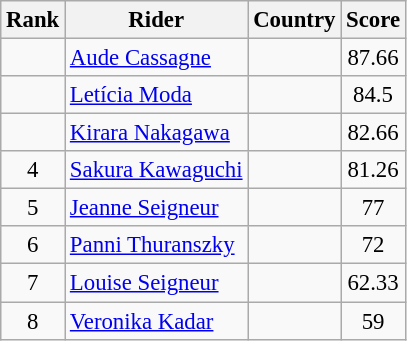<table class="wikitable sortable" style="font-size:95%; text-align:center;">
<tr>
<th>Rank</th>
<th>Rider</th>
<th>Country</th>
<th>Score</th>
</tr>
<tr>
<td></td>
<td align=left><a href='#'>Aude Cassagne</a></td>
<td align=left></td>
<td>87.66</td>
</tr>
<tr>
<td></td>
<td align=left><a href='#'>Letícia Moda</a></td>
<td align=left></td>
<td>84.5</td>
</tr>
<tr>
<td></td>
<td align=left><a href='#'>Kirara Nakagawa</a></td>
<td align=left></td>
<td>82.66</td>
</tr>
<tr>
<td>4</td>
<td align=left><a href='#'>Sakura Kawaguchi</a></td>
<td align=left></td>
<td>81.26</td>
</tr>
<tr>
<td>5</td>
<td align=left><a href='#'>Jeanne Seigneur</a></td>
<td align=left></td>
<td>77</td>
</tr>
<tr>
<td>6</td>
<td align=left><a href='#'>Panni Thuranszky</a></td>
<td align=left></td>
<td>72</td>
</tr>
<tr>
<td>7</td>
<td align=left><a href='#'>Louise Seigneur</a></td>
<td align=left></td>
<td>62.33</td>
</tr>
<tr>
<td>8</td>
<td align=left><a href='#'>Veronika Kadar</a></td>
<td align=left></td>
<td>59</td>
</tr>
</table>
